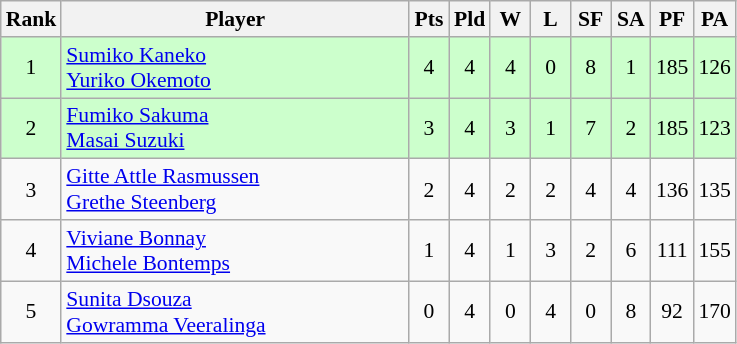<table class=wikitable style="text-align:center; font-size:90%">
<tr>
<th width="20">Rank</th>
<th width="225">Player</th>
<th width="20">Pts</th>
<th width="20">Pld</th>
<th width="20">W</th>
<th width="20">L</th>
<th width="20">SF</th>
<th width="20">SA</th>
<th width="20">PF</th>
<th width="20">PA</th>
</tr>
<tr bgcolor="#ccffcc">
<td>1</td>
<td style="text-align:left"> <a href='#'>Sumiko Kaneko</a><br> <a href='#'>Yuriko Okemoto</a></td>
<td>4</td>
<td>4</td>
<td>4</td>
<td>0</td>
<td>8</td>
<td>1</td>
<td>185</td>
<td>126</td>
</tr>
<tr bgcolor="#ccffcc">
<td>2</td>
<td style="text-align:left"> <a href='#'>Fumiko Sakuma</a><br> <a href='#'>Masai Suzuki</a></td>
<td>3</td>
<td>4</td>
<td>3</td>
<td>1</td>
<td>7</td>
<td>2</td>
<td>185</td>
<td>123</td>
</tr>
<tr>
<td>3</td>
<td style="text-align:left"> <a href='#'>Gitte Attle Rasmussen</a><br> <a href='#'>Grethe Steenberg</a></td>
<td>2</td>
<td>4</td>
<td>2</td>
<td>2</td>
<td>4</td>
<td>4</td>
<td>136</td>
<td>135</td>
</tr>
<tr>
<td>4</td>
<td style="text-align:left"> <a href='#'>Viviane Bonnay</a><br> <a href='#'>Michele Bontemps</a></td>
<td>1</td>
<td>4</td>
<td>1</td>
<td>3</td>
<td>2</td>
<td>6</td>
<td>111</td>
<td>155</td>
</tr>
<tr>
<td>5</td>
<td style="text-align:left"> <a href='#'>Sunita Dsouza</a><br> <a href='#'>Gowramma Veeralinga</a></td>
<td>0</td>
<td>4</td>
<td>0</td>
<td>4</td>
<td>0</td>
<td>8</td>
<td>92</td>
<td>170</td>
</tr>
</table>
